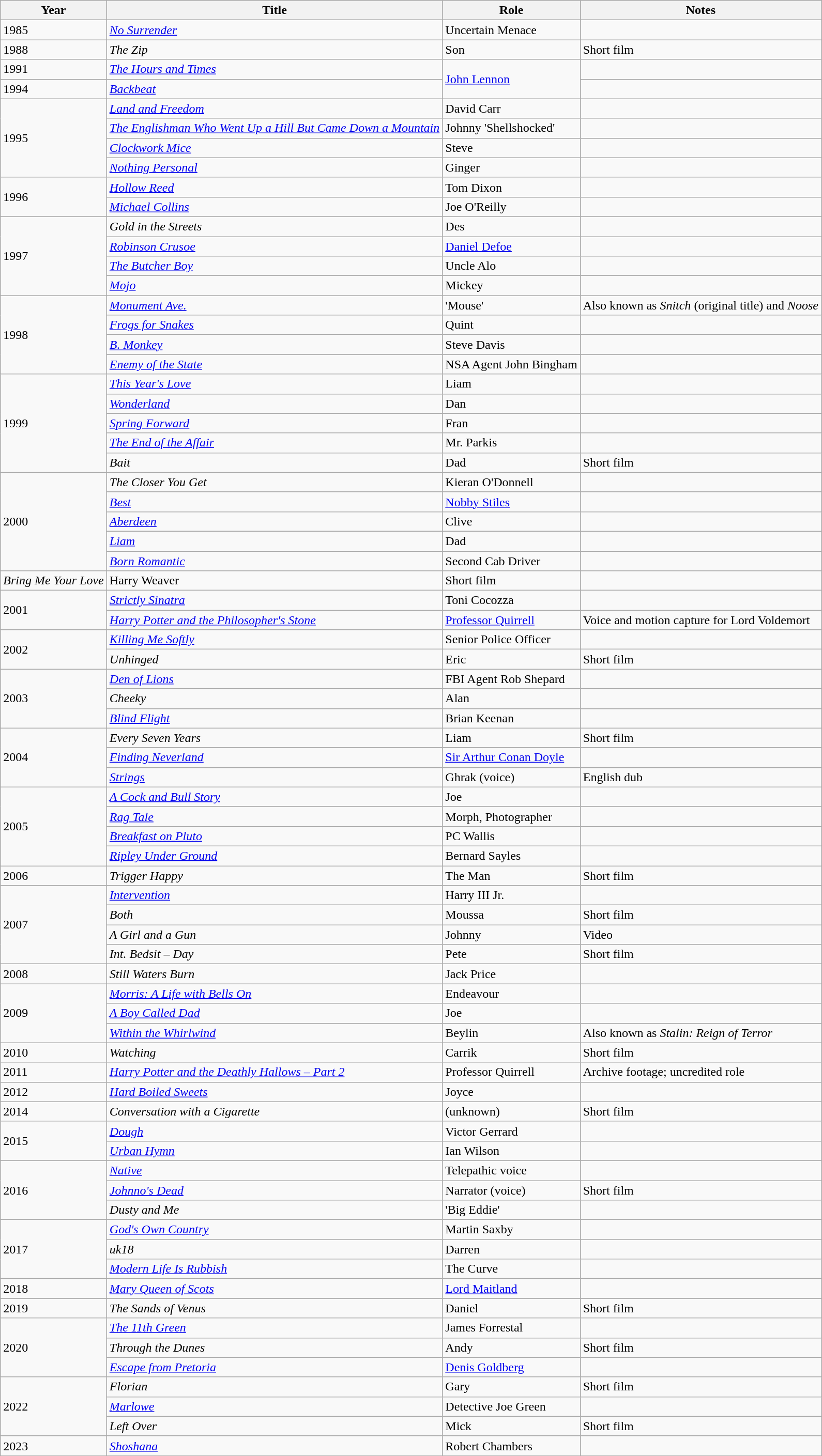<table class = "wikitable sortable">
<tr>
<th>Year</th>
<th>Title</th>
<th>Role</th>
<th class = "unsortable">Notes</th>
</tr>
<tr>
<td>1985</td>
<td><em><a href='#'>No Surrender</a></em></td>
<td>Uncertain Menace</td>
<td></td>
</tr>
<tr>
<td>1988</td>
<td><em>The Zip</em></td>
<td>Son</td>
<td>Short film</td>
</tr>
<tr>
<td>1991</td>
<td><em><a href='#'>The Hours and Times</a></em></td>
<td rowspan="2"><a href='#'>John Lennon</a></td>
<td></td>
</tr>
<tr>
<td>1994</td>
<td><em><a href='#'>Backbeat</a></em></td>
<td></td>
</tr>
<tr>
<td rowspan="4">1995</td>
<td><em><a href='#'>Land and Freedom</a></em></td>
<td>David Carr</td>
<td></td>
</tr>
<tr>
<td><em><a href='#'>The Englishman Who Went Up a Hill But Came Down a Mountain</a></em></td>
<td>Johnny 'Shellshocked'</td>
<td></td>
</tr>
<tr>
<td><em><a href='#'>Clockwork Mice</a></em></td>
<td>Steve</td>
<td></td>
</tr>
<tr>
<td><em><a href='#'>Nothing Personal</a></em></td>
<td>Ginger</td>
<td></td>
</tr>
<tr>
<td rowspan="2">1996</td>
<td><em><a href='#'>Hollow Reed</a></em></td>
<td>Tom Dixon</td>
<td></td>
</tr>
<tr>
<td><em><a href='#'>Michael Collins</a></em></td>
<td>Joe O'Reilly</td>
<td></td>
</tr>
<tr>
<td rowspan="4">1997</td>
<td><em>Gold in the Streets</em></td>
<td>Des</td>
<td></td>
</tr>
<tr>
<td><em><a href='#'>Robinson Crusoe</a></em></td>
<td><a href='#'>Daniel Defoe</a></td>
<td></td>
</tr>
<tr>
<td><em><a href='#'>The Butcher Boy</a></em></td>
<td>Uncle Alo</td>
<td></td>
</tr>
<tr>
<td><em><a href='#'>Mojo</a></em></td>
<td>Mickey</td>
<td></td>
</tr>
<tr>
<td rowspan="4">1998</td>
<td><em><a href='#'>Monument Ave.</a></em></td>
<td>'Mouse'</td>
<td>Also known as <em>Snitch</em> (original title) and <em>Noose</em></td>
</tr>
<tr>
<td><em><a href='#'>Frogs for Snakes</a></em></td>
<td>Quint</td>
<td></td>
</tr>
<tr>
<td><em><a href='#'>B. Monkey</a></em></td>
<td>Steve Davis</td>
<td></td>
</tr>
<tr>
<td><em><a href='#'>Enemy of the State</a></em></td>
<td>NSA Agent John Bingham</td>
<td></td>
</tr>
<tr>
<td rowspan="5">1999</td>
<td><em><a href='#'>This Year's Love</a></em></td>
<td>Liam</td>
<td></td>
</tr>
<tr>
<td><em><a href='#'>Wonderland</a></em></td>
<td>Dan</td>
<td></td>
</tr>
<tr>
<td><em><a href='#'>Spring Forward</a></em></td>
<td>Fran</td>
<td></td>
</tr>
<tr>
<td><em><a href='#'>The End of the Affair</a></em></td>
<td>Mr. Parkis</td>
<td></td>
</tr>
<tr>
<td><em>Bait</em></td>
<td>Dad</td>
<td>Short film</td>
</tr>
<tr>
<td rowspan="6">2000</td>
<td><em>The Closer You Get</em></td>
<td>Kieran O'Donnell</td>
<td></td>
</tr>
<tr>
<td><em><a href='#'>Best</a></em></td>
<td><a href='#'>Nobby Stiles</a></td>
<td></td>
</tr>
<tr>
<td><em><a href='#'>Aberdeen</a></em></td>
<td>Clive</td>
</tr>
<tr ‘ ‘ >
</tr>
<tr>
<td><em><a href='#'>Liam</a></em></td>
<td>Dad</td>
<td></td>
</tr>
<tr>
<td><em><a href='#'>Born Romantic</a></em></td>
<td>Second Cab Driver</td>
<td></td>
</tr>
<tr>
<td><em>Bring Me Your Love</em></td>
<td>Harry Weaver</td>
<td>Short film</td>
</tr>
<tr>
<td rowspan="2">2001</td>
<td><em><a href='#'>Strictly Sinatra</a></em></td>
<td>Toni Cocozza</td>
<td></td>
</tr>
<tr>
<td><em><a href='#'>Harry Potter and the Philosopher's Stone</a></em></td>
<td><a href='#'>Professor Quirrell</a></td>
<td>Voice and motion capture for Lord Voldemort</td>
</tr>
<tr>
<td rowspan="2">2002</td>
<td><em><a href='#'>Killing Me Softly</a></em></td>
<td>Senior Police Officer</td>
<td></td>
</tr>
<tr>
<td><em>Unhinged</em></td>
<td>Eric</td>
<td>Short film</td>
</tr>
<tr>
<td rowspan="3">2003</td>
<td><em><a href='#'>Den of Lions</a></em></td>
<td>FBI Agent Rob Shepard</td>
<td></td>
</tr>
<tr>
<td><em>Cheeky</em></td>
<td>Alan</td>
<td></td>
</tr>
<tr>
<td><em><a href='#'>Blind Flight</a></em></td>
<td>Brian Keenan</td>
<td></td>
</tr>
<tr>
<td rowspan="3">2004</td>
<td><em>Every Seven Years</em></td>
<td>Liam</td>
<td>Short film</td>
</tr>
<tr>
<td><em><a href='#'>Finding Neverland</a></em></td>
<td><a href='#'>Sir Arthur Conan Doyle</a></td>
<td></td>
</tr>
<tr>
<td><em><a href='#'>Strings</a></em></td>
<td>Ghrak (voice)</td>
<td>English dub</td>
</tr>
<tr>
<td rowspan="4">2005</td>
<td><em><a href='#'>A Cock and Bull Story</a></em></td>
<td>Joe</td>
<td></td>
</tr>
<tr>
<td><em><a href='#'>Rag Tale</a></em></td>
<td>Morph, Photographer</td>
<td></td>
</tr>
<tr>
<td><em><a href='#'>Breakfast on Pluto</a></em></td>
<td>PC Wallis</td>
<td></td>
</tr>
<tr>
<td><em><a href='#'>Ripley Under Ground</a></em></td>
<td>Bernard Sayles</td>
<td></td>
</tr>
<tr>
<td>2006</td>
<td><em>Trigger Happy</em></td>
<td>The Man</td>
<td>Short film</td>
</tr>
<tr>
<td rowspan="4">2007</td>
<td><em><a href='#'>Intervention</a></em></td>
<td>Harry III Jr.</td>
<td></td>
</tr>
<tr>
<td><em>Both</em></td>
<td>Moussa</td>
<td>Short film</td>
</tr>
<tr>
<td><em>A Girl and a Gun</em></td>
<td>Johnny</td>
<td>Video</td>
</tr>
<tr>
<td><em>Int. Bedsit – Day</em></td>
<td>Pete</td>
<td>Short film</td>
</tr>
<tr>
<td>2008</td>
<td><em>Still Waters Burn</em></td>
<td>Jack Price</td>
<td></td>
</tr>
<tr>
<td rowspan="3">2009</td>
<td><em><a href='#'>Morris: A Life with Bells On</a></em></td>
<td>Endeavour</td>
<td></td>
</tr>
<tr>
<td><em><a href='#'>A Boy Called Dad</a></em></td>
<td>Joe</td>
<td></td>
</tr>
<tr>
<td><em><a href='#'>Within the Whirlwind</a></em></td>
<td>Beylin</td>
<td>Also known as <em>Stalin: Reign of Terror</em></td>
</tr>
<tr>
<td>2010</td>
<td><em>Watching</em></td>
<td>Carrik</td>
<td>Short film</td>
</tr>
<tr>
<td>2011</td>
<td><em><a href='#'>Harry Potter and the Deathly Hallows – Part 2</a></em></td>
<td>Professor Quirrell</td>
<td>Archive footage; uncredited role</td>
</tr>
<tr>
<td>2012</td>
<td><em><a href='#'>Hard Boiled Sweets</a></em></td>
<td>Joyce</td>
<td></td>
</tr>
<tr>
<td>2014</td>
<td><em>Conversation with a Cigarette</em></td>
<td>(unknown)</td>
<td>Short film</td>
</tr>
<tr>
<td rowspan="2">2015</td>
<td><em><a href='#'>Dough</a></em></td>
<td>Victor Gerrard</td>
<td></td>
</tr>
<tr>
<td><em><a href='#'>Urban Hymn</a></em></td>
<td>Ian Wilson</td>
<td></td>
</tr>
<tr>
<td rowspan="3">2016</td>
<td><em><a href='#'>Native</a></em></td>
<td>Telepathic voice</td>
<td></td>
</tr>
<tr>
<td><em><a href='#'>Johnno's Dead</a></em></td>
<td>Narrator (voice)</td>
<td>Short film</td>
</tr>
<tr>
<td><em>Dusty and Me</em></td>
<td>'Big Eddie'</td>
<td></td>
</tr>
<tr>
<td rowspan="3">2017</td>
<td><em><a href='#'>God's Own Country</a></em></td>
<td>Martin Saxby</td>
<td></td>
</tr>
<tr>
<td><em>uk18</em></td>
<td>Darren</td>
<td></td>
</tr>
<tr>
<td><em><a href='#'>Modern Life Is Rubbish</a></em></td>
<td>The Curve</td>
<td></td>
</tr>
<tr>
<td>2018</td>
<td><em><a href='#'>Mary Queen of Scots</a></em></td>
<td><a href='#'>Lord Maitland</a></td>
<td></td>
</tr>
<tr>
<td>2019</td>
<td><em>The Sands of Venus</em></td>
<td>Daniel</td>
<td>Short film</td>
</tr>
<tr>
<td rowspan="3">2020</td>
<td><em><a href='#'>The 11th Green</a></em></td>
<td>James Forrestal</td>
<td></td>
</tr>
<tr>
<td><em>Through the Dunes</em></td>
<td>Andy</td>
<td>Short film</td>
</tr>
<tr>
<td><em><a href='#'>Escape from Pretoria</a></em></td>
<td><a href='#'>Denis Goldberg</a></td>
<td></td>
</tr>
<tr>
<td rowspan="3">2022</td>
<td><em>Florian</em></td>
<td>Gary</td>
<td>Short film</td>
</tr>
<tr>
<td><em><a href='#'>Marlowe</a></em></td>
<td>Detective Joe Green</td>
<td></td>
</tr>
<tr>
<td><em>Left Over</em></td>
<td>Mick</td>
<td>Short film</td>
</tr>
<tr>
<td>2023</td>
<td><em><a href='#'>Shoshana</a></em></td>
<td>Robert Chambers</td>
<td></td>
</tr>
</table>
